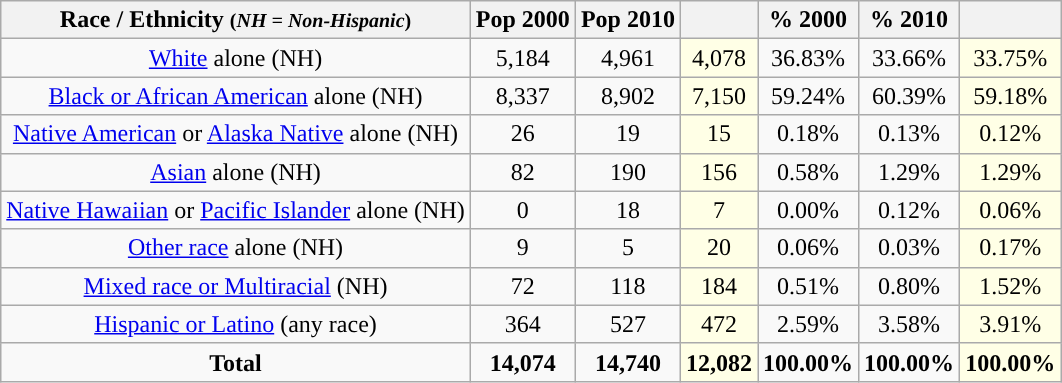<table class="wikitable" style="text-align:center;">
<tr>
<th>Race / Ethnicity <small>(<em>NH = Non-Hispanic</em>)</small></th>
<th>Pop 2000</th>
<th>Pop 2010</th>
<th></th>
<th>% 2000</th>
<th>% 2010</th>
<th></th>
</tr>
<tr>
<td><a href='#'>White</a> alone (NH)</td>
<td>5,184</td>
<td>4,961</td>
<td style='background: #ffffe6;'>4,078</td>
<td>36.83%</td>
<td>33.66%</td>
<td style='background: #ffffe6;'>33.75%</td>
</tr>
<tr>
<td><a href='#'>Black or African American</a> alone (NH)</td>
<td>8,337</td>
<td>8,902</td>
<td style='background: #ffffe6;'>7,150</td>
<td>59.24%</td>
<td>60.39%</td>
<td style='background: #ffffe6;'>59.18%</td>
</tr>
<tr>
<td><a href='#'>Native American</a> or <a href='#'>Alaska Native</a> alone (NH)</td>
<td>26</td>
<td>19</td>
<td style='background: #ffffe6;'>15</td>
<td>0.18%</td>
<td>0.13%</td>
<td style='background: #ffffe6;'>0.12%</td>
</tr>
<tr>
<td><a href='#'>Asian</a> alone (NH)</td>
<td>82</td>
<td>190</td>
<td style='background: #ffffe6;'>156</td>
<td>0.58%</td>
<td>1.29%</td>
<td style='background: #ffffe6;'>1.29%</td>
</tr>
<tr>
<td><a href='#'>Native Hawaiian</a> or <a href='#'>Pacific Islander</a> alone (NH)</td>
<td>0</td>
<td>18</td>
<td style='background: #ffffe6;'>7</td>
<td>0.00%</td>
<td>0.12%</td>
<td style='background: #ffffe6;'>0.06%</td>
</tr>
<tr>
<td><a href='#'>Other race</a> alone (NH)</td>
<td>9</td>
<td>5</td>
<td style='background: #ffffe6;'>20</td>
<td>0.06%</td>
<td>0.03%</td>
<td style='background: #ffffe6;'>0.17%</td>
</tr>
<tr>
<td><a href='#'>Mixed race or Multiracial</a> (NH)</td>
<td>72</td>
<td>118</td>
<td style='background: #ffffe6;'>184</td>
<td>0.51%</td>
<td>0.80%</td>
<td style='background: #ffffe6;'>1.52%</td>
</tr>
<tr>
<td><a href='#'>Hispanic or Latino</a> (any race)</td>
<td>364</td>
<td>527</td>
<td style='background: #ffffe6;'>472</td>
<td>2.59%</td>
<td>3.58%</td>
<td style='background: #ffffe6;'>3.91%</td>
</tr>
<tr>
<td><strong>Total</strong></td>
<td><strong>14,074</strong></td>
<td><strong>14,740</strong></td>
<td style='background: #ffffe6;'><strong>12,082</strong></td>
<td><strong>100.00%</strong></td>
<td><strong>100.00%</strong></td>
<td style='background: #ffffe6;'><strong>100.00%</strong></td>
</tr>
</table>
